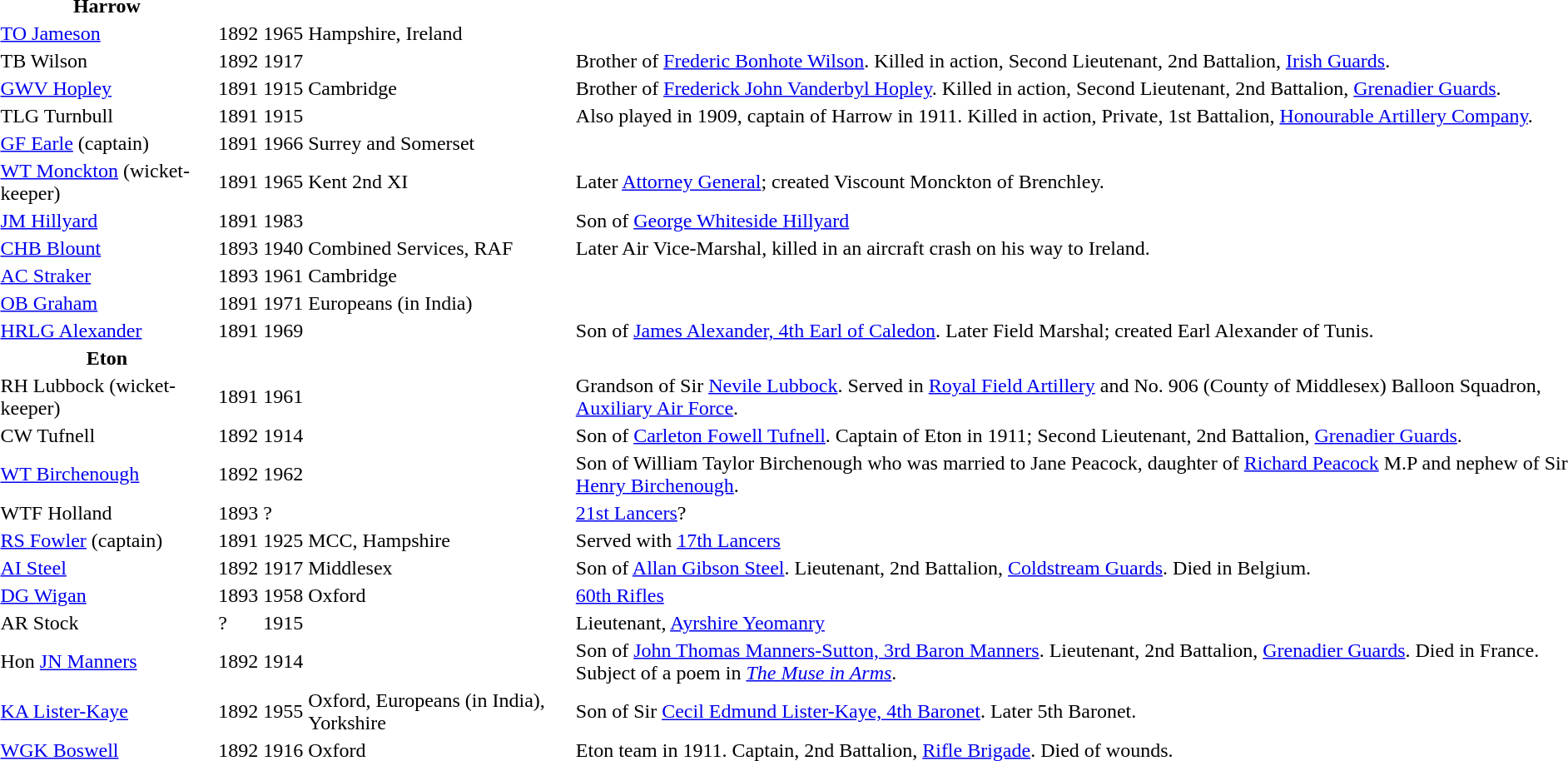<table>
<tr>
<th>Harrow</th>
</tr>
<tr>
<td><a href='#'>TO Jameson</a></td>
<td>1892</td>
<td>1965</td>
<td>Hampshire, Ireland</td>
<td></td>
</tr>
<tr>
<td>TB Wilson</td>
<td>1892</td>
<td>1917</td>
<td></td>
<td>Brother of <a href='#'>Frederic Bonhote Wilson</a>. Killed in action, Second Lieutenant, 2nd Battalion, <a href='#'>Irish Guards</a>.</td>
</tr>
<tr>
<td><a href='#'>GWV Hopley</a></td>
<td>1891</td>
<td>1915</td>
<td>Cambridge</td>
<td>Brother of <a href='#'>Frederick John Vanderbyl Hopley</a>. Killed in action, Second Lieutenant, 2nd Battalion, <a href='#'>Grenadier Guards</a>.</td>
</tr>
<tr>
<td>TLG Turnbull</td>
<td>1891</td>
<td>1915</td>
<td></td>
<td>Also played in 1909, captain of Harrow in 1911. Killed in action, Private, 1st Battalion, <a href='#'>Honourable Artillery Company</a>.</td>
</tr>
<tr>
<td><a href='#'>GF Earle</a> (captain)</td>
<td>1891</td>
<td>1966</td>
<td>Surrey and Somerset</td>
<td></td>
</tr>
<tr>
<td><a href='#'>WT Monckton</a> (wicket-keeper)</td>
<td>1891</td>
<td>1965</td>
<td>Kent 2nd XI</td>
<td>Later <a href='#'>Attorney General</a>; created Viscount Monckton of Brenchley.</td>
</tr>
<tr>
<td><a href='#'>JM Hillyard</a></td>
<td>1891</td>
<td>1983</td>
<td></td>
<td>Son of <a href='#'>George Whiteside Hillyard</a></td>
</tr>
<tr>
<td><a href='#'>CHB Blount</a></td>
<td>1893</td>
<td>1940</td>
<td>Combined Services, RAF</td>
<td>Later Air Vice-Marshal, killed in an aircraft crash on his way to Ireland.</td>
</tr>
<tr>
<td><a href='#'>AC Straker</a></td>
<td>1893</td>
<td>1961</td>
<td>Cambridge</td>
<td></td>
</tr>
<tr>
<td><a href='#'>OB Graham</a></td>
<td>1891</td>
<td>1971</td>
<td>Europeans (in India)</td>
<td></td>
</tr>
<tr>
<td><a href='#'>HRLG Alexander</a></td>
<td>1891</td>
<td>1969</td>
<td></td>
<td>Son of <a href='#'>James Alexander, 4th Earl of Caledon</a>. Later Field Marshal; created Earl Alexander of Tunis.</td>
</tr>
<tr>
<th>Eton</th>
</tr>
<tr>
<td>RH Lubbock (wicket-keeper)</td>
<td>1891</td>
<td>1961</td>
<td></td>
<td>Grandson of Sir <a href='#'>Nevile Lubbock</a>.  Served in <a href='#'>Royal Field Artillery</a> and No. 906 (County of Middlesex) Balloon Squadron, <a href='#'>Auxiliary Air Force</a>.</td>
</tr>
<tr>
<td>CW Tufnell</td>
<td>1892</td>
<td>1914</td>
<td></td>
<td>Son of <a href='#'>Carleton Fowell Tufnell</a>.  Captain of Eton in 1911; Second Lieutenant, 2nd Battalion, <a href='#'>Grenadier Guards</a>.</td>
</tr>
<tr>
<td><a href='#'>WT Birchenough</a></td>
<td>1892</td>
<td>1962</td>
<td></td>
<td>Son of William Taylor Birchenough who was married to Jane Peacock, daughter of <a href='#'>Richard Peacock</a> M.P and nephew of Sir <a href='#'>Henry Birchenough</a>.</td>
</tr>
<tr>
<td>WTF Holland</td>
<td>1893</td>
<td>?</td>
<td></td>
<td><a href='#'>21st Lancers</a>?</td>
</tr>
<tr>
<td><a href='#'>RS Fowler</a> (captain)</td>
<td>1891</td>
<td>1925</td>
<td>MCC, Hampshire</td>
<td>Served with <a href='#'>17th Lancers</a></td>
</tr>
<tr>
<td><a href='#'>AI Steel</a></td>
<td>1892</td>
<td>1917</td>
<td>Middlesex</td>
<td>Son of <a href='#'>Allan Gibson Steel</a>. Lieutenant, 2nd Battalion, <a href='#'>Coldstream Guards</a>. Died in Belgium.</td>
</tr>
<tr>
<td><a href='#'>DG Wigan</a></td>
<td>1893</td>
<td>1958</td>
<td>Oxford</td>
<td><a href='#'>60th Rifles</a></td>
</tr>
<tr>
<td>AR Stock</td>
<td>?</td>
<td>1915</td>
<td></td>
<td>Lieutenant, <a href='#'>Ayrshire Yeomanry</a></td>
</tr>
<tr>
<td>Hon <a href='#'>JN Manners</a></td>
<td>1892</td>
<td>1914</td>
<td></td>
<td>Son of <a href='#'>John Thomas Manners-Sutton, 3rd Baron Manners</a>. Lieutenant, 2nd Battalion, <a href='#'>Grenadier Guards</a>. Died in France. Subject of a poem in <em><a href='#'>The Muse in Arms</a></em>.</td>
</tr>
<tr>
<td><a href='#'>KA Lister-Kaye</a></td>
<td>1892</td>
<td>1955</td>
<td>Oxford, Europeans (in India), Yorkshire</td>
<td>Son of Sir <a href='#'>Cecil Edmund Lister-Kaye, 4th Baronet</a>. Later 5th Baronet.</td>
</tr>
<tr>
<td><a href='#'>WGK Boswell</a></td>
<td>1892</td>
<td>1916</td>
<td>Oxford</td>
<td>Eton team in 1911. Captain, 2nd Battalion, <a href='#'>Rifle Brigade</a>. Died of wounds.</td>
</tr>
</table>
